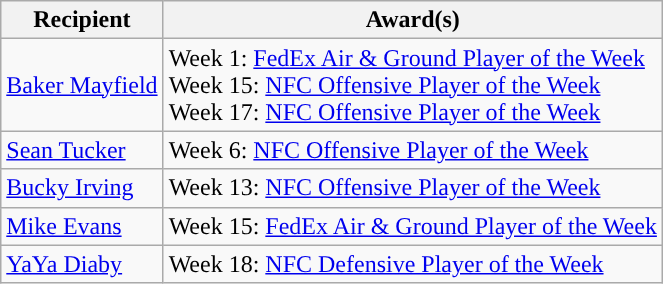<table class="wikitable">
<tr>
<th>Recipient</th>
<th>Award(s)</th>
</tr>
<tr>
<td><a href='#'>Baker Mayfield</a></td>
<td>Week 1: <a href='#'>FedEx Air & Ground Player of the Week</a><br>Week 15: <a href='#'>NFC Offensive Player of the Week</a><br>Week 17: <a href='#'>NFC Offensive Player of the Week</a></td>
</tr>
<tr>
<td><a href='#'>Sean Tucker</a></td>
<td>Week 6: <a href='#'>NFC Offensive Player of the Week</a></td>
</tr>
<tr>
<td><a href='#'>Bucky Irving</a></td>
<td>Week 13: <a href='#'>NFC Offensive Player of the Week</a></td>
</tr>
<tr>
<td><a href='#'>Mike Evans</a></td>
<td>Week 15: <a href='#'>FedEx Air & Ground Player of the Week</a></td>
</tr>
<tr>
<td><a href='#'>YaYa Diaby</a></td>
<td>Week 18: <a href='#'>NFC Defensive Player of the Week</a></td>
</tr>
</table>
